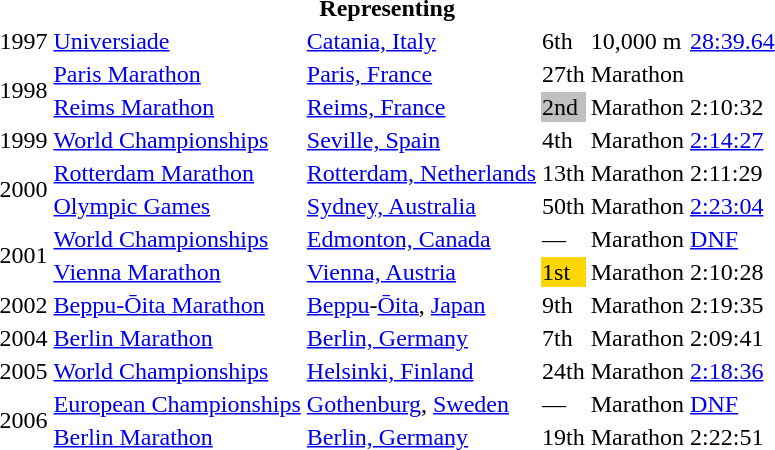<table>
<tr>
<th colspan="6">Representing </th>
</tr>
<tr>
<td>1997</td>
<td><a href='#'>Universiade</a></td>
<td><a href='#'>Catania, Italy</a></td>
<td>6th</td>
<td>10,000 m</td>
<td><a href='#'>28:39.64</a></td>
</tr>
<tr>
<td rowspan=2>1998</td>
<td><a href='#'>Paris Marathon</a></td>
<td><a href='#'>Paris, France</a></td>
<td>27th</td>
<td>Marathon</td>
<td></td>
</tr>
<tr>
<td><a href='#'>Reims Marathon</a></td>
<td><a href='#'>Reims, France</a></td>
<td bgcolor="silver">2nd</td>
<td>Marathon</td>
<td>2:10:32</td>
</tr>
<tr>
<td>1999</td>
<td><a href='#'>World Championships</a></td>
<td><a href='#'>Seville, Spain</a></td>
<td>4th</td>
<td>Marathon</td>
<td><a href='#'>2:14:27</a></td>
</tr>
<tr>
<td rowspan=2>2000</td>
<td><a href='#'>Rotterdam Marathon</a></td>
<td><a href='#'>Rotterdam, Netherlands</a></td>
<td>13th</td>
<td>Marathon</td>
<td>2:11:29</td>
</tr>
<tr>
<td><a href='#'>Olympic Games</a></td>
<td><a href='#'>Sydney, Australia</a></td>
<td>50th</td>
<td>Marathon</td>
<td><a href='#'>2:23:04</a></td>
</tr>
<tr>
<td rowspan=2>2001</td>
<td><a href='#'>World Championships</a></td>
<td><a href='#'>Edmonton, Canada</a></td>
<td>—</td>
<td>Marathon</td>
<td><a href='#'>DNF</a></td>
</tr>
<tr>
<td><a href='#'>Vienna Marathon</a></td>
<td><a href='#'>Vienna, Austria</a></td>
<td bgcolor="gold">1st</td>
<td>Marathon</td>
<td>2:10:28</td>
</tr>
<tr>
<td>2002</td>
<td><a href='#'>Beppu-Ōita Marathon</a></td>
<td><a href='#'>Beppu</a>-<a href='#'>Ōita</a>, <a href='#'>Japan</a></td>
<td>9th</td>
<td>Marathon</td>
<td>2:19:35</td>
</tr>
<tr>
<td>2004</td>
<td><a href='#'>Berlin Marathon</a></td>
<td><a href='#'>Berlin, Germany</a></td>
<td>7th</td>
<td>Marathon</td>
<td>2:09:41</td>
</tr>
<tr>
<td>2005</td>
<td><a href='#'>World Championships</a></td>
<td><a href='#'>Helsinki, Finland</a></td>
<td>24th</td>
<td>Marathon</td>
<td><a href='#'>2:18:36</a></td>
</tr>
<tr>
<td rowspan=2>2006</td>
<td><a href='#'>European Championships</a></td>
<td><a href='#'>Gothenburg</a>, <a href='#'>Sweden</a></td>
<td>—</td>
<td>Marathon</td>
<td><a href='#'>DNF</a></td>
</tr>
<tr>
<td><a href='#'>Berlin Marathon</a></td>
<td><a href='#'>Berlin, Germany</a></td>
<td>19th</td>
<td>Marathon</td>
<td>2:22:51</td>
</tr>
</table>
